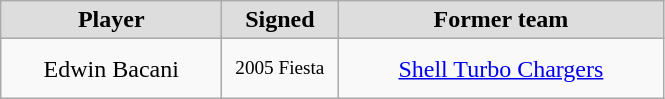<table class="wikitable" style="text-align: center">
<tr align="center" bgcolor="#dddddd">
<td style="width:140px"><strong>Player</strong></td>
<td style="width:70px"><strong>Signed</strong></td>
<td style="width:210px"><strong>Former team</strong></td>
</tr>
<tr style="height:40px">
<td>Edwin Bacani</td>
<td style="font-size: 80%">2005 Fiesta</td>
<td><a href='#'>Shell Turbo Chargers</a></td>
</tr>
</table>
